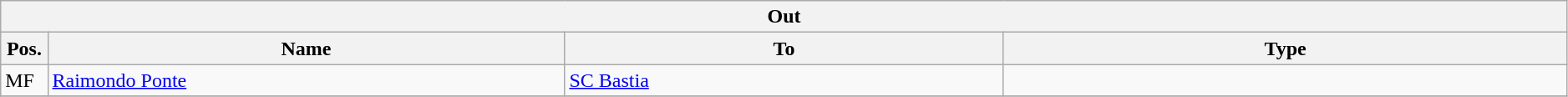<table class="wikitable" style="font-size:100%;width:99%;">
<tr>
<th colspan="4">Out</th>
</tr>
<tr>
<th width=3%>Pos.</th>
<th width=33%>Name</th>
<th width=28%>To</th>
<th width=36%>Type</th>
</tr>
<tr>
<td>MF</td>
<td><a href='#'>Raimondo Ponte</a></td>
<td><a href='#'>SC Bastia</a></td>
<td></td>
</tr>
<tr>
</tr>
</table>
